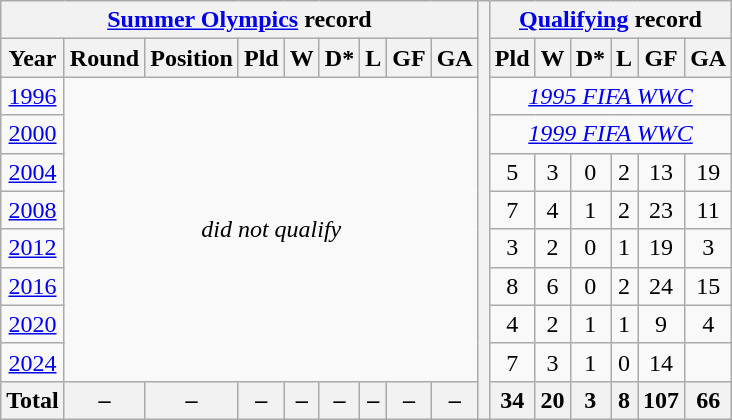<table class="wikitable" style="text-align: center;">
<tr>
<th colspan=9><a href='#'>Summer Olympics</a> record</th>
<th rowspan=12></th>
<th colspan=6><a href='#'>Qualifying</a> record</th>
</tr>
<tr>
<th>Year</th>
<th>Round</th>
<th>Position</th>
<th>Pld</th>
<th>W</th>
<th>D*</th>
<th>L</th>
<th>GF</th>
<th>GA</th>
<th>Pld</th>
<th>W</th>
<th>D*</th>
<th>L</th>
<th>GF</th>
<th>GA</th>
</tr>
<tr>
<td> <a href='#'>1996</a></td>
<td colspan=8 rowspan=8><em>did not qualify</em></td>
<td colspan=6><em><a href='#'>1995 FIFA WWC</a></em></td>
</tr>
<tr>
<td> <a href='#'>2000</a></td>
<td colspan=6><em><a href='#'>1999 FIFA WWC</a></em></td>
</tr>
<tr>
<td> <a href='#'>2004</a></td>
<td>5</td>
<td>3</td>
<td>0</td>
<td>2</td>
<td>13</td>
<td>19</td>
</tr>
<tr>
<td> <a href='#'>2008</a></td>
<td>7</td>
<td>4</td>
<td>1</td>
<td>2</td>
<td>23</td>
<td>11</td>
</tr>
<tr>
<td> <a href='#'>2012</a></td>
<td>3</td>
<td>2</td>
<td>0</td>
<td>1</td>
<td>19</td>
<td>3</td>
</tr>
<tr>
<td> <a href='#'>2016</a></td>
<td>8</td>
<td>6</td>
<td>0</td>
<td>2</td>
<td>24</td>
<td>15</td>
</tr>
<tr>
<td> <a href='#'>2020</a></td>
<td>4</td>
<td>2</td>
<td>1</td>
<td>1</td>
<td>9</td>
<td>4</td>
</tr>
<tr>
<td> <a href='#'>2024</a></td>
<td>7</td>
<td>3</td>
<td>1</td>
<td>0</td>
<td>14</td>
</tr>
<tr>
<th>Total</th>
<th>–</th>
<th>–</th>
<th>–</th>
<th>–</th>
<th>–</th>
<th>–</th>
<th>–</th>
<th>–</th>
<th>34</th>
<th>20</th>
<th>3</th>
<th>8</th>
<th>107</th>
<th>66</th>
</tr>
</table>
